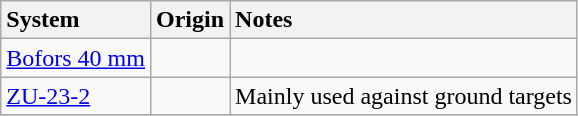<table class="wikitable">
<tr>
<th style="text-align: left;">System</th>
<th style="text-align: left;">Origin</th>
<th style="text-align: left;">Notes</th>
</tr>
<tr>
<td><a href='#'>Bofors 40 mm</a></td>
<td></td>
<td></td>
</tr>
<tr>
<td><a href='#'>ZU-23-2</a></td>
<td></td>
<td>Mainly used against ground targets</td>
</tr>
<tr>
</tr>
</table>
